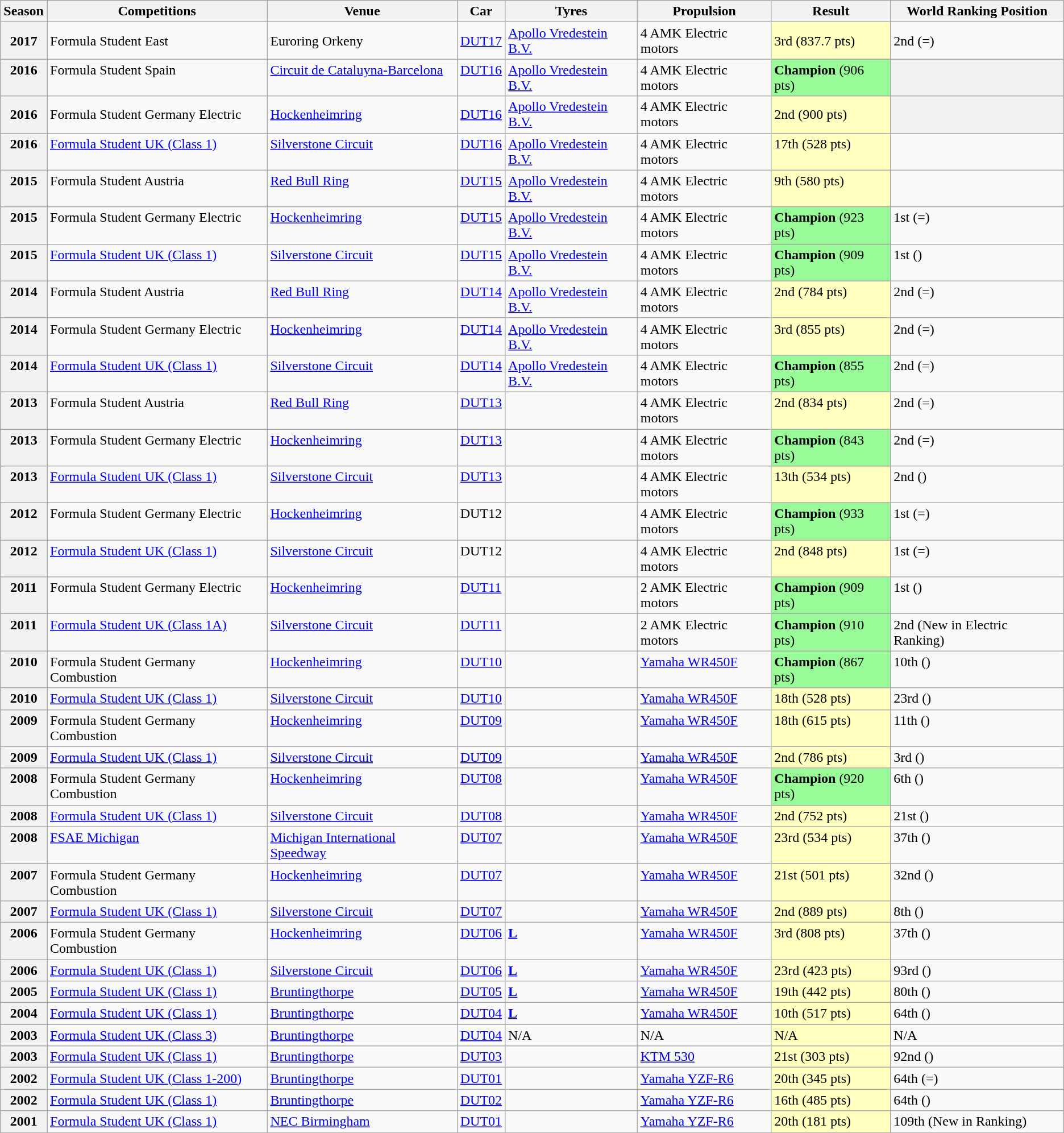<table class="wikitable">
<tr>
<th>Season</th>
<th>Competitions</th>
<th>Venue</th>
<th>Car</th>
<th>Tyres</th>
<th>Propulsion</th>
<th>Result</th>
<th>World Ranking Position</th>
</tr>
<tr>
<th>2017</th>
<td>Formula Student East</td>
<td>Euroring Orkeny</td>
<td><a href='#'>DUT17</a></td>
<td><a href='#'>Apollo Vredestein B.V.</a></td>
<td>4 AMK Electric motors</td>
<td style="background:#ffffbf;">3rd (837.7 pts)</td>
<td>2nd (=)</td>
</tr>
<tr style="vertical-align: top">
<th>2016</th>
<td>Formula Student Spain</td>
<td><a href='#'>Circuit de Cataluyna-Barcelona</a></td>
<td><a href='#'>DUT16</a></td>
<td><a href='#'>Apollo Vredestein B.V.</a></td>
<td>4 AMK Electric motors</td>
<td style="background:#98FB98;"><strong>Champion</strong> (906 pts)</td>
<th></th>
</tr>
<tr>
<th>2016</th>
<td>Formula Student Germany Electric</td>
<td><a href='#'>Hockenheimring</a></td>
<td><a href='#'>DUT16</a></td>
<td><a href='#'>Apollo Vredestein B.V.</a></td>
<td>4 AMK Electric motors</td>
<td style="background:#ffffbf;">2nd (900 pts)</td>
<th></th>
</tr>
<tr style="vertical-align: top">
<th>2016</th>
<td><a href='#'>Formula Student UK (Class 1)</a></td>
<td><a href='#'>Silverstone Circuit</a></td>
<td><a href='#'>DUT16</a></td>
<td><a href='#'>Apollo Vredestein B.V.</a></td>
<td>4 AMK Electric motors</td>
<td style="background:#ffffbf;">17th (528 pts)</td>
<td></td>
</tr>
<tr style="vertical-align: top">
<th>2015</th>
<td>Formula Student Austria</td>
<td><a href='#'>Red Bull Ring</a></td>
<td><a href='#'>DUT15</a></td>
<td><a href='#'>Apollo Vredestein B.V.</a></td>
<td>4 AMK Electric motors</td>
<td style="background:#ffffbf;">9th (580 pts)</td>
<td></td>
</tr>
<tr style="vertical-align: top">
<th>2015</th>
<td>Formula Student Germany Electric</td>
<td><a href='#'>Hockenheimring</a></td>
<td><a href='#'>DUT15</a></td>
<td><a href='#'>Apollo Vredestein B.V.</a></td>
<td>4 AMK Electric motors</td>
<td style="background:#98FB98;"><strong>Champion</strong> (923 pts)</td>
<td>1st (=)</td>
</tr>
<tr style="vertical-align: top">
<th>2015</th>
<td><a href='#'>Formula Student UK (Class 1)</a></td>
<td><a href='#'>Silverstone Circuit</a></td>
<td><a href='#'>DUT15</a></td>
<td><a href='#'>Apollo Vredestein B.V.</a></td>
<td>4 AMK Electric motors</td>
<td style="background:#98FB98;"><strong>Champion</strong> (909 pts)</td>
<td>1st ()</td>
</tr>
<tr style="vertical-align: top">
<th>2014</th>
<td>Formula Student Austria</td>
<td><a href='#'>Red Bull Ring</a></td>
<td><a href='#'>DUT14</a></td>
<td><a href='#'>Apollo Vredestein B.V.</a></td>
<td>4 AMK Electric motors</td>
<td style="background:#ffffbf;">2nd (784 pts)</td>
<td>2nd (=)</td>
</tr>
<tr style="vertical-align: top">
<th>2014</th>
<td>Formula Student Germany Electric</td>
<td><a href='#'>Hockenheimring</a></td>
<td><a href='#'>DUT14</a></td>
<td><a href='#'>Apollo Vredestein B.V.</a></td>
<td>4 AMK Electric motors</td>
<td style="background:#ffffbf;">3rd (855 pts)</td>
<td>2nd (=)</td>
</tr>
<tr style="vertical-align: top"! 2014>
<th>2014</th>
<td><a href='#'>Formula Student UK (Class 1)</a></td>
<td><a href='#'>Silverstone Circuit</a></td>
<td><a href='#'>DUT14</a></td>
<td><a href='#'>Apollo Vredestein B.V.</a></td>
<td>4 AMK Electric motors</td>
<td style="background:#98FB98;"><strong>Champion</strong> (855 pts)</td>
<td>2nd (=)</td>
</tr>
<tr style="vertical-align: top">
<th>2013</th>
<td>Formula Student Austria</td>
<td><a href='#'>Red Bull Ring</a></td>
<td><a href='#'>DUT13</a></td>
<td></td>
<td>4 AMK Electric motors</td>
<td style="background:#ffffbf;">2nd (834 pts)</td>
<td>2nd (=)</td>
</tr>
<tr style="vertical-align: top">
<th>2013</th>
<td>Formula Student Germany Electric</td>
<td><a href='#'>Hockenheimring</a></td>
<td><a href='#'>DUT13</a></td>
<td></td>
<td>4 AMK Electric motors</td>
<td style="background:#98FB98;"><strong>Champion</strong> (843 pts)</td>
<td>2nd (=)</td>
</tr>
<tr style="vertical-align: top">
<th>2013</th>
<td><a href='#'>Formula Student UK (Class 1)</a></td>
<td><a href='#'>Silverstone Circuit</a></td>
<td><a href='#'>DUT13</a></td>
<td></td>
<td>4 AMK Electric motors</td>
<td style="background:#ffffbf;">13th (534 pts)</td>
<td>2nd ()</td>
</tr>
<tr style="vertical-align: top">
<th>2012</th>
<td>Formula Student Germany Electric</td>
<td><a href='#'>Hockenheimring</a></td>
<td>DUT12</td>
<td></td>
<td>4 AMK Electric motors</td>
<td style="background:#98FB98;"><strong>Champion</strong> (933 pts)</td>
<td>1st (=)</td>
</tr>
<tr style="vertical-align: top">
<th>2012</th>
<td><a href='#'>Formula Student UK (Class 1)</a></td>
<td><a href='#'>Silverstone Circuit</a></td>
<td>DUT12</td>
<td></td>
<td>4 AMK Electric motors</td>
<td style="background:#ffffbf;">2nd (848 pts)</td>
<td>1st (=)</td>
</tr>
<tr style="vertical-align: top">
<th>2011</th>
<td>Formula Student Germany Electric</td>
<td><a href='#'>Hockenheimring</a></td>
<td><a href='#'>DUT11</a></td>
<td></td>
<td>2 AMK Electric motors</td>
<td style="background:#98FB98;"><strong>Champion</strong> (909 pts)</td>
<td>1st ()</td>
</tr>
<tr style="vertical-align: top">
<th>2011</th>
<td><a href='#'> Formula Student UK (Class 1A)</a></td>
<td><a href='#'>Silverstone Circuit</a></td>
<td><a href='#'>DUT11</a></td>
<td></td>
<td>2 AMK Electric motors</td>
<td style="background:#98FB98;"><strong>Champion</strong> (910 pts)</td>
<td>2nd (New in Electric Ranking)</td>
</tr>
<tr style="vertical-align: top">
<th>2010</th>
<td>Formula Student Germany Combustion</td>
<td><a href='#'>Hockenheimring</a></td>
<td><a href='#'>DUT10</a></td>
<td></td>
<td><a href='#'>Yamaha WR450F</a></td>
<td style="background:#98FB98;"><strong>Champion</strong> (867 pts)</td>
<td>10th ()</td>
</tr>
<tr style="vertical-align: top">
<th>2010</th>
<td><a href='#'> Formula Student UK (Class 1)</a></td>
<td><a href='#'>Silverstone Circuit</a></td>
<td><a href='#'>DUT10</a></td>
<td></td>
<td><a href='#'>Yamaha WR450F</a></td>
<td style="background:#ffffbf;">18th (528 pts)</td>
<td>23rd ()</td>
</tr>
<tr style="vertical-align: top">
<th>2009</th>
<td>Formula Student Germany Combustion</td>
<td><a href='#'>Hockenheimring</a></td>
<td><a href='#'>DUT09</a></td>
<td></td>
<td><a href='#'>Yamaha WR450F</a></td>
<td style="background:#ffffbf;">18th (615 pts)</td>
<td>11th ()</td>
</tr>
<tr style="vertical-align: top">
<th>2009</th>
<td><a href='#'> Formula Student UK (Class 1)</a></td>
<td><a href='#'>Silverstone Circuit</a></td>
<td><a href='#'>DUT09</a></td>
<td></td>
<td><a href='#'>Yamaha WR450F</a></td>
<td style="background:#ffffbf;">2nd (786 pts)</td>
<td>3rd ()</td>
</tr>
<tr style="vertical-align: top">
<th>2008</th>
<td>Formula Student Germany Combustion</td>
<td><a href='#'>Hockenheimring</a></td>
<td><a href='#'>DUT08</a></td>
<td></td>
<td><a href='#'>Yamaha WR450F</a></td>
<td style="background:#98FB98;"><strong>Champion</strong> (920 pts)</td>
<td>6th ()</td>
</tr>
<tr style="vertical-align: top">
<th>2008</th>
<td><a href='#'> Formula Student UK (Class 1)</a></td>
<td><a href='#'>Silverstone Circuit</a></td>
<td><a href='#'>DUT08</a></td>
<td></td>
<td><a href='#'>Yamaha WR450F</a></td>
<td style="background:#ffffbf;">2nd (752 pts)</td>
<td>21st ()</td>
</tr>
<tr style="vertical-align: top">
<th>2008</th>
<td><a href='#'>FSAE Michigan</a></td>
<td><a href='#'>Michigan International Speedway</a></td>
<td><a href='#'>DUT07</a></td>
<td></td>
<td><a href='#'>Yamaha WR450F</a></td>
<td style="background:#ffffbf;">23rd (534 pts)</td>
<td>37th ()</td>
</tr>
<tr style="vertical-align: top">
<th>2007</th>
<td>Formula Student Germany Combustion</td>
<td><a href='#'>Hockenheimring</a></td>
<td><a href='#'>DUT07</a></td>
<td></td>
<td><a href='#'>Yamaha WR450F</a></td>
<td style="background:#ffffbf;">21st (501 pts)</td>
<td>32nd ()</td>
</tr>
<tr style="vertical-align: top">
<th>2007</th>
<td><a href='#'> Formula Student UK (Class 1)</a></td>
<td><a href='#'>Silverstone Circuit</a></td>
<td><a href='#'>DUT07</a></td>
<td></td>
<td><a href='#'>Yamaha WR450F</a></td>
<td style="background:#ffffbf;">2nd (889 pts)</td>
<td>8th ()</td>
</tr>
<tr style="vertical-align: top">
<th>2006</th>
<td>Formula Student Germany Combustion</td>
<td><a href='#'>Hockenheimring</a></td>
<td><a href='#'>DUT06</a></td>
<td><strong><a href='#'><span>L</span></a></strong></td>
<td><a href='#'>Yamaha WR450F</a></td>
<td style="background:#ffffbf;">3rd (808 pts)</td>
<td>37th ()</td>
</tr>
<tr style="vertical-align: top">
<th>2006</th>
<td><a href='#'> Formula Student UK (Class 1)</a></td>
<td><a href='#'>Silverstone Circuit</a></td>
<td><a href='#'>DUT06</a></td>
<td><strong><a href='#'><span>L</span></a></strong></td>
<td><a href='#'>Yamaha WR450F</a></td>
<td style="background:#ffffbf;">23rd (423 pts)</td>
<td>93rd ()</td>
</tr>
<tr style="vertical-align: top">
<th>2005</th>
<td><a href='#'> Formula Student UK (Class 1)</a></td>
<td><a href='#'>Bruntingthorpe</a></td>
<td><a href='#'>DUT05</a></td>
<td><strong><a href='#'><span>L</span></a></strong></td>
<td><a href='#'>Yamaha WR450F</a></td>
<td style="background:#ffffbf;">19th (442 pts)</td>
<td>80th ()</td>
</tr>
<tr style="vertical-align: top">
<th>2004</th>
<td><a href='#'> Formula Student UK (Class 1)</a></td>
<td><a href='#'>Bruntingthorpe</a></td>
<td><a href='#'>DUT04</a></td>
<td><strong><a href='#'><span>L</span></a></strong></td>
<td><a href='#'>Yamaha WR450F</a></td>
<td style="background:#ffffbf;">10th (517 pts)</td>
<td>64th ()</td>
</tr>
<tr style="vertical-align: top">
<th>2003</th>
<td><a href='#'> Formula Student UK (Class 3)</a></td>
<td><a href='#'>Bruntingthorpe</a></td>
<td><a href='#'>DUT04</a></td>
<td>N/A</td>
<td>N/A</td>
<td style="background:#ffffbf;">N/A</td>
<td>N/A</td>
</tr>
<tr style="vertical-align: top">
<th>2003</th>
<td><a href='#'> Formula Student UK (Class 1)</a></td>
<td><a href='#'>Bruntingthorpe</a></td>
<td><a href='#'>DUT03</a></td>
<td></td>
<td><a href='#'>KTM 530</a></td>
<td style="background:#ffffbf;">21st (303 pts)</td>
<td>92nd ()</td>
</tr>
<tr style="vertical-align: top">
<th>2002</th>
<td><a href='#'> Formula Student UK (Class 1-200)</a></td>
<td><a href='#'>Bruntingthorpe</a></td>
<td><a href='#'>DUT01</a></td>
<td></td>
<td><a href='#'>Yamaha YZF-R6</a></td>
<td style="background:#ffffbf;">20th (345 pts)</td>
<td>64th (=)</td>
</tr>
<tr style="vertical-align: top">
<th>2002</th>
<td><a href='#'> Formula Student UK (Class 1)</a></td>
<td><a href='#'>Bruntingthorpe</a></td>
<td><a href='#'>DUT02</a></td>
<td></td>
<td><a href='#'>Yamaha YZF-R6</a></td>
<td style="background:#ffffbf;">16th (485 pts)</td>
<td>64th ()</td>
</tr>
<tr style="vertical-align: top">
<th>2001</th>
<td><a href='#'> Formula Student UK (Class 1)</a></td>
<td><a href='#'>NEC Birmingham</a></td>
<td><a href='#'>DUT01</a></td>
<td></td>
<td><a href='#'>Yamaha YZF-R6</a></td>
<td style="background:#ffffbf;">20th (181 pts)</td>
<td>109th (New in Ranking)</td>
</tr>
<tr style="vertical-align: top">
</tr>
</table>
